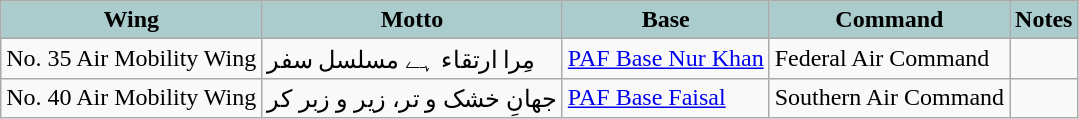<table class="wikitable">
<tr>
<th style="text-align:l center; background:#acc;">Wing</th>
<th style="text-align:center; background:#acc;">Motto</th>
<th style="text-align: center; background:#acc;">Base</th>
<th style="text-align:l center; background:#acc;">Command</th>
<th style="text-align: center; background:#acc;">Notes</th>
</tr>
<tr>
<td>No. 35 Air Mobility Wing</td>
<td>مِرا ارتقاء ہے مسلسل سفر</td>
<td><a href='#'>PAF Base Nur Khan</a></td>
<td>Federal Air Command</td>
<td></td>
</tr>
<tr>
<td>No. 40 Air Mobility Wing</td>
<td>جھانِ خشک و تر، زیر و زبر کر</td>
<td><a href='#'>PAF Base Faisal</a></td>
<td>Southern Air Command</td>
<td></td>
</tr>
</table>
